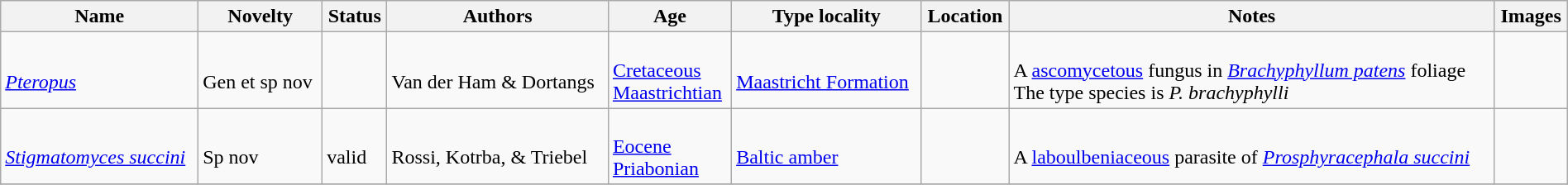<table class="wikitable sortable" align="center" width="100%">
<tr>
<th>Name</th>
<th>Novelty</th>
<th>Status</th>
<th>Authors</th>
<th>Age</th>
<th>Type locality</th>
<th>Location</th>
<th>Notes</th>
<th>Images</th>
</tr>
<tr>
<td><br><em><a href='#'>Pteropus</a></em></td>
<td><br>Gen et sp nov</td>
<td></td>
<td><br>Van der Ham & Dortangs</td>
<td><br><a href='#'>Cretaceous</a><br><a href='#'>Maastrichtian</a></td>
<td><br><a href='#'>Maastricht Formation</a></td>
<td><br></td>
<td><br>A <a href='#'>ascomycetous</a> fungus in <em><a href='#'>Brachyphyllum patens</a></em> foliage<br>The type species is <em>P. brachyphylli</em></td>
<td></td>
</tr>
<tr>
<td><br><em><a href='#'>Stigmatomyces succini</a></em></td>
<td><br>Sp nov</td>
<td><br>valid</td>
<td><br>Rossi, Kotrba, & Triebel</td>
<td><br><a href='#'>Eocene</a><br><a href='#'>Priabonian</a></td>
<td><br><a href='#'>Baltic amber</a></td>
<td><br></td>
<td><br>A <a href='#'>laboulbeniaceous</a> parasite of <em><a href='#'>Prosphyracephala succini</a></em></td>
<td></td>
</tr>
<tr>
</tr>
</table>
